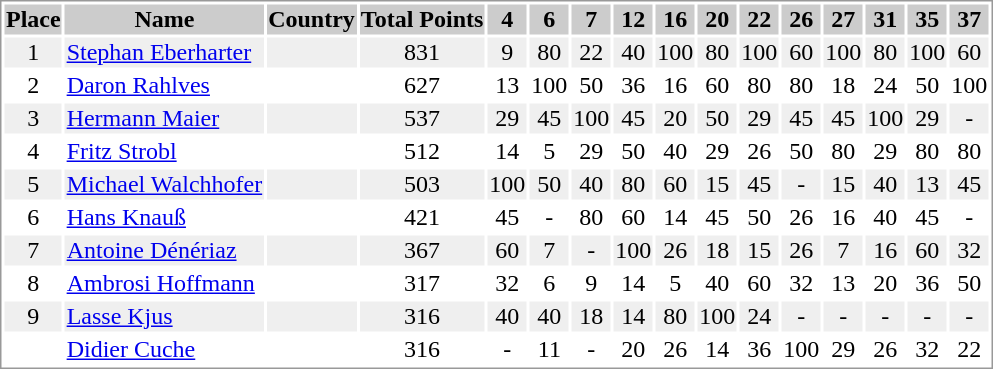<table border="0" style="border: 1px solid #999; background-color:#FFFFFF; text-align:center">
<tr align="center" bgcolor="#CCCCCC">
<th>Place</th>
<th>Name</th>
<th>Country</th>
<th>Total Points</th>
<th>4</th>
<th>6</th>
<th>7</th>
<th>12</th>
<th>16</th>
<th>20</th>
<th>22</th>
<th>26</th>
<th>27</th>
<th>31</th>
<th>35</th>
<th>37</th>
</tr>
<tr bgcolor="#EFEFEF">
<td>1</td>
<td align="left"><a href='#'>Stephan Eberharter</a></td>
<td align="left"></td>
<td>831</td>
<td>9</td>
<td>80</td>
<td>22</td>
<td>40</td>
<td>100</td>
<td>80</td>
<td>100</td>
<td>60</td>
<td>100</td>
<td>80</td>
<td>100</td>
<td>60</td>
</tr>
<tr>
<td>2</td>
<td align="left"><a href='#'>Daron Rahlves</a></td>
<td align="left"></td>
<td>627</td>
<td>13</td>
<td>100</td>
<td>50</td>
<td>36</td>
<td>16</td>
<td>60</td>
<td>80</td>
<td>80</td>
<td>18</td>
<td>24</td>
<td>50</td>
<td>100</td>
</tr>
<tr bgcolor="#EFEFEF">
<td>3</td>
<td align="left"><a href='#'>Hermann Maier</a></td>
<td align="left"></td>
<td>537</td>
<td>29</td>
<td>45</td>
<td>100</td>
<td>45</td>
<td>20</td>
<td>50</td>
<td>29</td>
<td>45</td>
<td>45</td>
<td>100</td>
<td>29</td>
<td>-</td>
</tr>
<tr>
<td>4</td>
<td align="left"><a href='#'>Fritz Strobl</a></td>
<td align="left"></td>
<td>512</td>
<td>14</td>
<td>5</td>
<td>29</td>
<td>50</td>
<td>40</td>
<td>29</td>
<td>26</td>
<td>50</td>
<td>80</td>
<td>29</td>
<td>80</td>
<td>80</td>
</tr>
<tr bgcolor="#EFEFEF">
<td>5</td>
<td align="left"><a href='#'>Michael Walchhofer</a></td>
<td align="left"></td>
<td>503</td>
<td>100</td>
<td>50</td>
<td>40</td>
<td>80</td>
<td>60</td>
<td>15</td>
<td>45</td>
<td>-</td>
<td>15</td>
<td>40</td>
<td>13</td>
<td>45</td>
</tr>
<tr>
<td>6</td>
<td align="left"><a href='#'>Hans Knauß</a></td>
<td align="left"></td>
<td>421</td>
<td>45</td>
<td>-</td>
<td>80</td>
<td>60</td>
<td>14</td>
<td>45</td>
<td>50</td>
<td>26</td>
<td>16</td>
<td>40</td>
<td>45</td>
<td>-</td>
</tr>
<tr bgcolor="#EFEFEF">
<td>7</td>
<td align="left"><a href='#'>Antoine Dénériaz</a></td>
<td align="left"></td>
<td>367</td>
<td>60</td>
<td>7</td>
<td>-</td>
<td>100</td>
<td>26</td>
<td>18</td>
<td>15</td>
<td>26</td>
<td>7</td>
<td>16</td>
<td>60</td>
<td>32</td>
</tr>
<tr>
<td>8</td>
<td align="left"><a href='#'>Ambrosi Hoffmann</a></td>
<td align="left"></td>
<td>317</td>
<td>32</td>
<td>6</td>
<td>9</td>
<td>14</td>
<td>5</td>
<td>40</td>
<td>60</td>
<td>32</td>
<td>13</td>
<td>20</td>
<td>36</td>
<td>50</td>
</tr>
<tr bgcolor="#EFEFEF">
<td>9</td>
<td align="left"><a href='#'>Lasse Kjus</a></td>
<td align="left"></td>
<td>316</td>
<td>40</td>
<td>40</td>
<td>18</td>
<td>14</td>
<td>80</td>
<td>100</td>
<td>24</td>
<td>-</td>
<td>-</td>
<td>-</td>
<td>-</td>
<td>-</td>
</tr>
<tr>
<td></td>
<td align="left"><a href='#'>Didier Cuche</a></td>
<td align="left"></td>
<td>316</td>
<td>-</td>
<td>11</td>
<td>-</td>
<td>20</td>
<td>26</td>
<td>14</td>
<td>36</td>
<td>100</td>
<td>29</td>
<td>26</td>
<td>32</td>
<td>22</td>
</tr>
</table>
